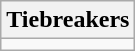<table class="wikitable collapsible collapsed">
<tr>
<th>Tiebreakers</th>
</tr>
<tr>
<td></td>
</tr>
</table>
